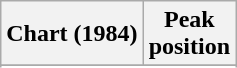<table class="wikitable sortable plainrowheaders" style="text-align:center">
<tr>
<th scope="col">Chart (1984)</th>
<th scope="col">Peak<br> position</th>
</tr>
<tr>
</tr>
<tr>
</tr>
</table>
